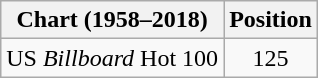<table class="wikitable plainrowheaders">
<tr>
<th>Chart (1958–2018)</th>
<th>Position</th>
</tr>
<tr>
<td>US <em>Billboard</em> Hot 100</td>
<td style="text-align:center;">125</td>
</tr>
</table>
